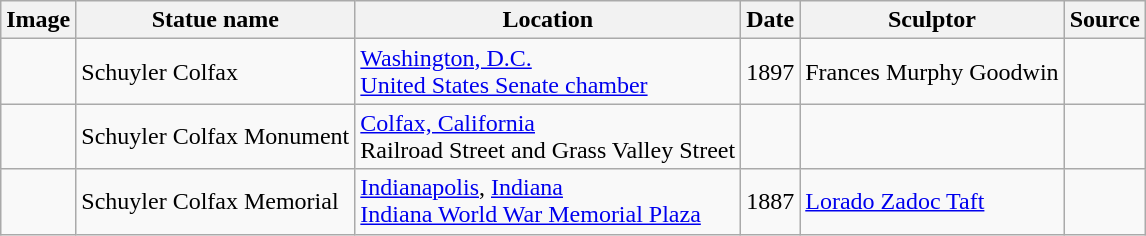<table class="wikitable sortable">
<tr>
<th scope="col" class="unsortable">Image</th>
<th scope="col">Statue name</th>
<th scope="col">Location</th>
<th scope="col">Date</th>
<th scope="col">Sculptor</th>
<th scope="col" class="unsortable">Source</th>
</tr>
<tr>
<td></td>
<td>Schuyler Colfax</td>
<td><a href='#'>Washington, D.C.</a><br><a href='#'>United States Senate chamber</a></td>
<td>1897</td>
<td>Frances Murphy Goodwin</td>
<td></td>
</tr>
<tr>
<td></td>
<td>Schuyler Colfax Monument</td>
<td><a href='#'>Colfax, California</a><br>Railroad Street and Grass Valley Street</td>
<td></td>
<td></td>
<td></td>
</tr>
<tr>
<td></td>
<td>Schuyler Colfax Memorial</td>
<td><a href='#'>Indianapolis</a>, <a href='#'>Indiana</a><br><a href='#'>Indiana World War Memorial Plaza</a></td>
<td>1887</td>
<td><a href='#'>Lorado Zadoc Taft</a></td>
<td></td>
</tr>
</table>
